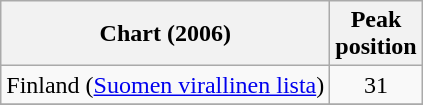<table class="wikitable">
<tr>
<th scope="col">Chart (2006)</th>
<th scope="col">Peak<br>position</th>
</tr>
<tr>
<td>Finland (<a href='#'>Suomen virallinen lista</a>)</td>
<td style="text-align:center;">31</td>
</tr>
<tr>
</tr>
</table>
